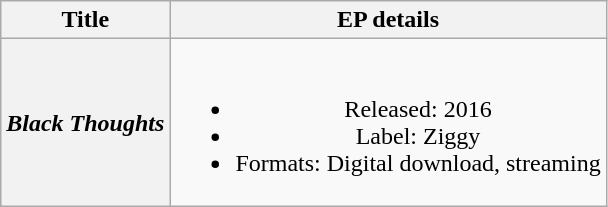<table class="wikitable plainrowheaders" style="text-align:center;">
<tr>
<th>Title</th>
<th>EP details</th>
</tr>
<tr>
<th scope="row"><em>Black Thoughts</em></th>
<td><br><ul><li>Released: 2016</li><li>Label: Ziggy</li><li>Formats: Digital download, streaming</li></ul></td>
</tr>
</table>
